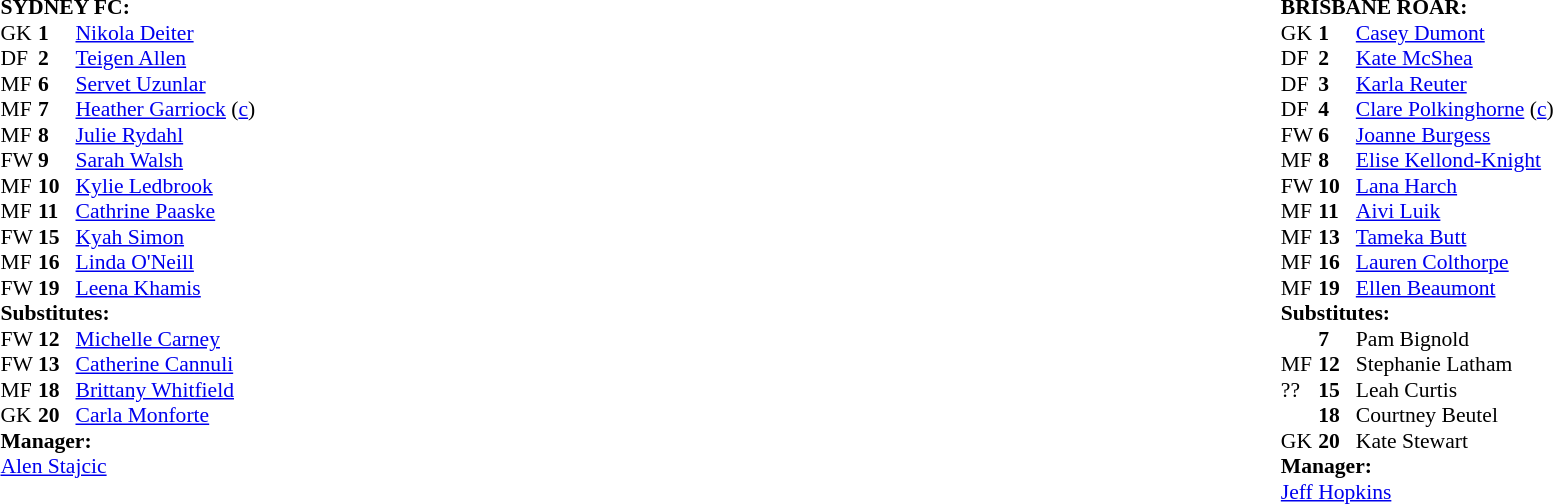<table width="100%">
<tr>
<td valign="top" width="50%"><br><table style="font-size: 90%" cellspacing="0" cellpadding="0">
<tr>
<td colspan="4"><strong>SYDNEY FC:</strong></td>
</tr>
<tr>
<th width="25"></th>
<th width="25"></th>
</tr>
<tr>
<td>GK</td>
<td><strong>1</strong></td>
<td> <a href='#'>Nikola Deiter</a></td>
</tr>
<tr>
<td>DF</td>
<td><strong>2</strong></td>
<td> <a href='#'>Teigen Allen</a></td>
</tr>
<tr>
<td>MF</td>
<td><strong>6</strong></td>
<td> <a href='#'>Servet Uzunlar</a></td>
</tr>
<tr>
<td>MF</td>
<td><strong>7</strong></td>
<td> <a href='#'>Heather Garriock</a> (<a href='#'>c</a>)</td>
<td></td>
</tr>
<tr>
<td>MF</td>
<td><strong>8</strong></td>
<td> <a href='#'>Julie Rydahl</a></td>
</tr>
<tr>
<td>FW</td>
<td><strong>9</strong></td>
<td> <a href='#'>Sarah Walsh</a></td>
<td></td>
<td></td>
</tr>
<tr>
<td>MF</td>
<td><strong>10</strong></td>
<td> <a href='#'>Kylie Ledbrook</a></td>
</tr>
<tr>
<td>MF</td>
<td><strong>11</strong></td>
<td> <a href='#'>Cathrine Paaske</a></td>
<td></td>
<td></td>
</tr>
<tr>
<td>FW</td>
<td><strong>15</strong></td>
<td> <a href='#'>Kyah Simon</a></td>
</tr>
<tr>
<td>MF</td>
<td><strong>16</strong></td>
<td> <a href='#'>Linda O'Neill</a></td>
</tr>
<tr>
<td>FW</td>
<td><strong>19</strong></td>
<td> <a href='#'>Leena Khamis</a></td>
<td></td>
<td></td>
</tr>
<tr>
<td colspan=3><strong>Substitutes:</strong></td>
</tr>
<tr>
<td>FW</td>
<td><strong>12</strong></td>
<td> <a href='#'>Michelle Carney</a></td>
<td></td>
<td></td>
</tr>
<tr>
<td>FW</td>
<td><strong>13</strong></td>
<td> <a href='#'>Catherine Cannuli</a></td>
<td></td>
<td></td>
</tr>
<tr>
<td>MF</td>
<td><strong>18</strong></td>
<td> <a href='#'>Brittany Whitfield</a></td>
<td></td>
<td></td>
</tr>
<tr>
<td>GK</td>
<td><strong>20</strong></td>
<td> <a href='#'>Carla Monforte</a></td>
</tr>
<tr>
<td colspan=3><strong>Manager:</strong></td>
</tr>
<tr>
<td colspan=4> <a href='#'>Alen Stajcic</a></td>
</tr>
</table>
</td>
<td valign="top" width="50%"><br><table style="font-size: 90%" cellspacing="0" cellpadding="0" align=center>
<tr>
<td colspan="4"><strong>BRISBANE ROAR:</strong></td>
</tr>
<tr>
<th width="25"></th>
<th width="25"></th>
</tr>
<tr>
<td>GK</td>
<td><strong>1</strong></td>
<td> <a href='#'>Casey Dumont</a></td>
</tr>
<tr>
<td>DF</td>
<td><strong>2</strong></td>
<td> <a href='#'>Kate McShea</a></td>
</tr>
<tr>
<td>DF</td>
<td><strong>3</strong></td>
<td> <a href='#'>Karla Reuter</a></td>
</tr>
<tr>
<td>DF</td>
<td><strong>4</strong></td>
<td> <a href='#'>Clare Polkinghorne</a> (<a href='#'>c</a>)</td>
</tr>
<tr>
<td>FW</td>
<td><strong>6</strong></td>
<td> <a href='#'>Joanne Burgess</a></td>
</tr>
<tr>
<td>MF</td>
<td><strong>8</strong></td>
<td> <a href='#'>Elise Kellond-Knight</a></td>
</tr>
<tr>
<td>FW</td>
<td><strong>10</strong></td>
<td> <a href='#'>Lana Harch</a></td>
<td></td>
<td></td>
</tr>
<tr>
<td>MF</td>
<td><strong>11</strong></td>
<td> <a href='#'>Aivi Luik</a></td>
</tr>
<tr>
<td>MF</td>
<td><strong>13</strong></td>
<td> <a href='#'>Tameka Butt</a></td>
</tr>
<tr>
<td>MF</td>
<td><strong>16</strong></td>
<td> <a href='#'>Lauren Colthorpe</a></td>
</tr>
<tr>
<td>MF</td>
<td><strong>19</strong></td>
<td> <a href='#'>Ellen Beaumont</a></td>
</tr>
<tr>
<td colspan=3><strong>Substitutes:</strong></td>
</tr>
<tr>
<td></td>
<td><strong>7</strong></td>
<td> Pam Bignold</td>
</tr>
<tr>
<td>MF</td>
<td><strong>12</strong></td>
<td> Stephanie Latham</td>
<td></td>
<td></td>
</tr>
<tr>
<td>??</td>
<td><strong>15</strong></td>
<td> Leah Curtis</td>
</tr>
<tr>
<td></td>
<td><strong>18</strong></td>
<td> Courtney Beutel</td>
<td></td>
<td> </td>
</tr>
<tr>
<td>GK</td>
<td><strong>20</strong></td>
<td> Kate Stewart</td>
</tr>
<tr>
<td colspan=3><strong>Manager:</strong></td>
</tr>
<tr>
<td colspan=4> <a href='#'>Jeff Hopkins</a></td>
</tr>
</table>
</td>
</tr>
</table>
